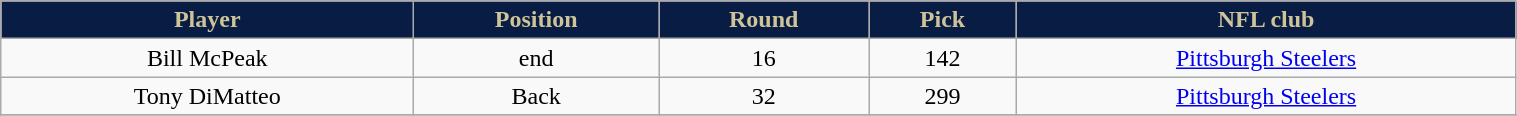<table class="wikitable" width="80%">
<tr align="center"  style="background:#091C44;color:#CEC499;">
<td><strong>Player</strong></td>
<td><strong>Position</strong></td>
<td><strong>Round</strong></td>
<td><strong>Pick</strong></td>
<td><strong>NFL club</strong></td>
</tr>
<tr align="center" bgcolor="">
<td>Bill McPeak</td>
<td>end</td>
<td>16</td>
<td>142</td>
<td><a href='#'>Pittsburgh Steelers</a></td>
</tr>
<tr align="center" bgcolor="">
<td>Tony DiMatteo</td>
<td>Back</td>
<td>32</td>
<td>299</td>
<td><a href='#'>Pittsburgh Steelers</a></td>
</tr>
<tr align="center" bgcolor="">
</tr>
</table>
